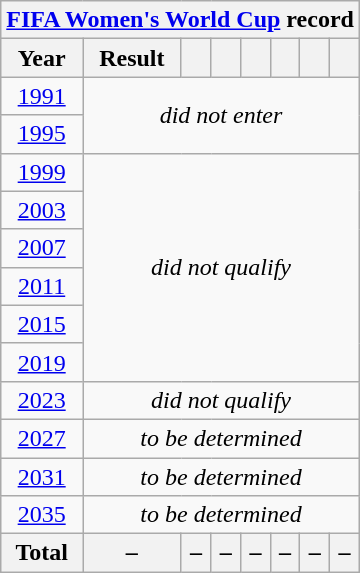<table class="wikitable" style="text-align: center;">
<tr>
<th colspan=9><a href='#'>FIFA Women's World Cup</a> record</th>
</tr>
<tr>
<th>Year</th>
<th>Result</th>
<th></th>
<th></th>
<th></th>
<th></th>
<th></th>
<th></th>
</tr>
<tr>
<td> <a href='#'>1991</a></td>
<td colspan=7 rowspan=2><em>did not enter</em></td>
</tr>
<tr>
<td> <a href='#'>1995</a></td>
</tr>
<tr>
<td> <a href='#'>1999</a></td>
<td colspan=7 rowspan=6><em>did not qualify</em></td>
</tr>
<tr>
<td> <a href='#'>2003</a></td>
</tr>
<tr>
<td> <a href='#'>2007</a></td>
</tr>
<tr>
<td> <a href='#'>2011</a></td>
</tr>
<tr>
<td> <a href='#'>2015</a></td>
</tr>
<tr>
<td> <a href='#'>2019</a></td>
</tr>
<tr>
<td> <a href='#'>2023</a></td>
<td colspan=7><em>did not qualify</em></td>
</tr>
<tr>
<td> <a href='#'>2027</a></td>
<td colspan=7><em>to be determined</em></td>
</tr>
<tr>
<td> <a href='#'>2031</a></td>
<td colspan=7><em>to be determined</em></td>
</tr>
<tr>
<td> <a href='#'>2035</a></td>
<td colspan=7><em>to be determined</em></td>
</tr>
<tr>
<th>Total</th>
<th>–</th>
<th>–</th>
<th>–</th>
<th>–</th>
<th>–</th>
<th>–</th>
<th>–</th>
</tr>
</table>
